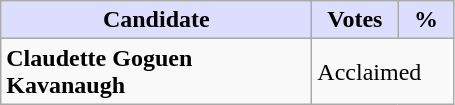<table class="wikitable">
<tr>
<th style="background:#ddf; width:200px;">Candidate</th>
<th style="background:#ddf; width:50px;">Votes</th>
<th style="background:#ddf; width:30px;">%</th>
</tr>
<tr>
<td><strong>Claudette Goguen Kavanaugh</strong></td>
<td colspan="2">Acclaimed</td>
</tr>
</table>
